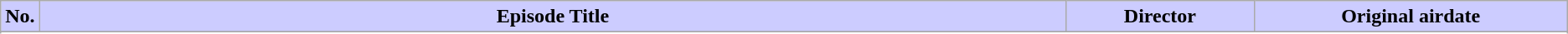<table class="wikitable plainrowheaders">
<tr>
<th style="background: #CCCCFF" width="1%">No.</th>
<th style="background: #CCCCFF">Episode Title</th>
<th style="background: #CCCCFF" width="12%">Director</th>
<th style="background: #CCCCFF" width="20%">Original airdate<br></th>
</tr>
<tr>
</tr>
<tr>
</tr>
<tr>
</tr>
<tr>
</tr>
<tr>
</tr>
<tr>
</tr>
<tr>
</tr>
<tr>
</tr>
<tr>
</tr>
<tr>
</tr>
<tr>
</tr>
<tr>
</tr>
</table>
